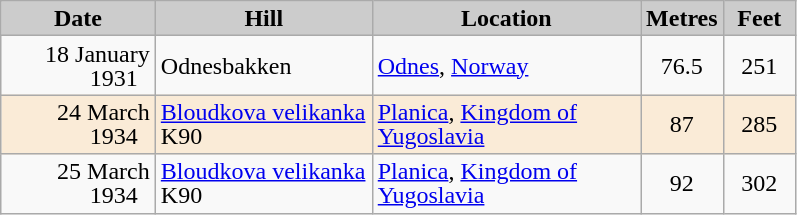<table class="wikitable sortable" style="text-align:left; line-height:16px; width:42%;">
<tr>
<th style="background-color: #ccc;" width="100">Date</th>
<th style="background-color: #ccc;" width="142">Hill</th>
<th style="background-color: #ccc;" width="181">Location</th>
<th style="background-color: #ccc;" width="42">Metres</th>
<th style="background-color: #ccc;" width="42">Feet</th>
</tr>
<tr>
<td align=right>18 January 1931  </td>
<td>Odnesbakken</td>
<td><a href='#'>Odnes</a>, <a href='#'>Norway</a></td>
<td align=center>76.5</td>
<td align=center>251</td>
</tr>
<tr bgcolor=#FAEBD7>
<td align=right>24 March 1934  </td>
<td><a href='#'>Bloudkova velikanka</a> K90</td>
<td><a href='#'>Planica</a>, <a href='#'>Kingdom of Yugoslavia</a></td>
<td align=center>87</td>
<td align=center>285</td>
</tr>
<tr>
<td align=right>25 March 1934  </td>
<td><a href='#'>Bloudkova velikanka</a> K90</td>
<td><a href='#'>Planica</a>, <a href='#'>Kingdom of Yugoslavia</a></td>
<td align=center>92</td>
<td align=center>302</td>
</tr>
</table>
